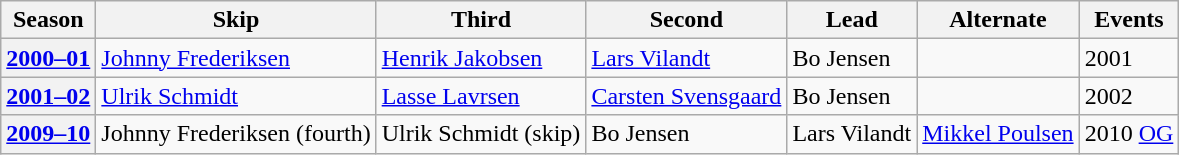<table class="wikitable">
<tr>
<th scope="col">Season</th>
<th scope="col">Skip</th>
<th scope="col">Third</th>
<th scope="col">Second</th>
<th scope="col">Lead</th>
<th scope="col">Alternate</th>
<th scope="col">Events</th>
</tr>
<tr>
<th scope="row"><a href='#'>2000–01</a></th>
<td><a href='#'>Johnny Frederiksen</a></td>
<td><a href='#'>Henrik Jakobsen</a></td>
<td><a href='#'>Lars Vilandt</a></td>
<td>Bo Jensen</td>
<td></td>
<td>2001 </td>
</tr>
<tr>
<th scope="row"><a href='#'>2001–02</a></th>
<td><a href='#'>Ulrik Schmidt</a></td>
<td><a href='#'>Lasse Lavrsen</a></td>
<td><a href='#'>Carsten Svensgaard</a></td>
<td>Bo Jensen</td>
<td></td>
<td>2002 </td>
</tr>
<tr>
<th scope="row"><a href='#'>2009–10</a></th>
<td>Johnny Frederiksen (fourth)</td>
<td>Ulrik Schmidt (skip)</td>
<td>Bo Jensen</td>
<td>Lars Vilandt</td>
<td><a href='#'>Mikkel Poulsen</a></td>
<td>2010 <a href='#'>OG</a></td>
</tr>
</table>
